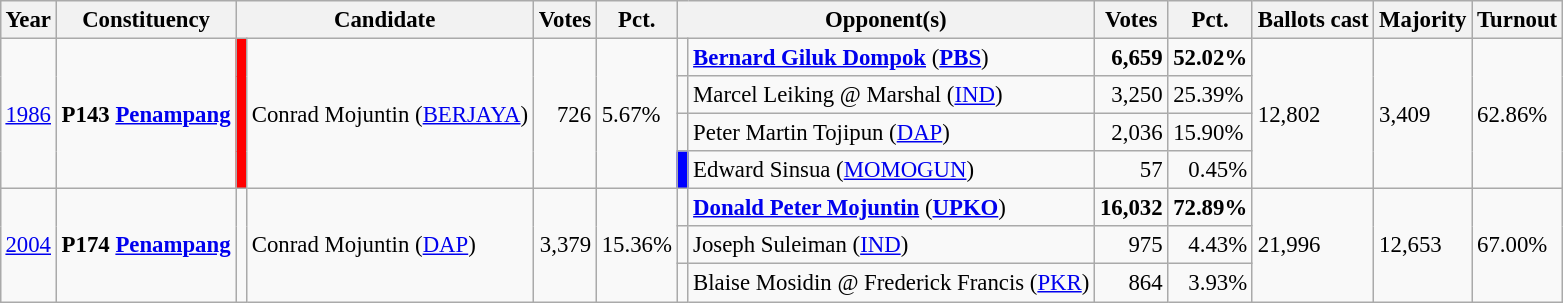<table class="wikitable" style="margin:0.5em ; font-size:95%">
<tr>
<th>Year</th>
<th>Constituency</th>
<th colspan="2">Candidate</th>
<th>Votes</th>
<th>Pct.</th>
<th colspan="2">Opponent(s)</th>
<th>Votes</th>
<th>Pct.</th>
<th>Ballots cast</th>
<th>Majority</th>
<th>Turnout</th>
</tr>
<tr>
<td rowspan="4"><a href='#'>1986</a></td>
<td rowspan="4"><strong>P143 <a href='#'>Penampang</a></strong></td>
<td rowspan="4" bgcolor= red></td>
<td rowspan="4">Conrad Mojuntin (<a href='#'>BERJAYA</a>)</td>
<td rowspan="4" align=right>726</td>
<td rowspan="4">5.67%</td>
<td></td>
<td><strong><a href='#'>Bernard Giluk Dompok</a></strong> (<a href='#'><strong>PBS</strong></a>)</td>
<td align=right><strong>6,659</strong></td>
<td><strong>52.02%</strong></td>
<td rowspan="4">12,802</td>
<td rowspan="4">3,409</td>
<td rowspan="4">62.86%</td>
</tr>
<tr>
<td></td>
<td>Marcel Leiking @ Marshal (<a href='#'>IND</a>)</td>
<td align=right>3,250</td>
<td>25.39%</td>
</tr>
<tr>
<td></td>
<td>Peter Martin Tojipun (<a href='#'>DAP</a>)</td>
<td align=right>2,036</td>
<td>15.90%</td>
</tr>
<tr>
<td bgcolor= blue></td>
<td>Edward Sinsua (<a href='#'>MOMOGUN</a>)</td>
<td align=right>57</td>
<td align=right>0.45%</td>
</tr>
<tr>
<td rowspan="3"><a href='#'>2004</a></td>
<td rowspan="3"><strong>P174 <a href='#'>Penampang</a></strong></td>
<td rowspan="3" ></td>
<td rowspan="3">Conrad Mojuntin (<a href='#'>DAP</a>)</td>
<td rowspan="3" align=right>3,379</td>
<td rowspan="3">15.36%</td>
<td></td>
<td><strong><a href='#'>Donald Peter Mojuntin</a></strong> (<a href='#'><strong>UPKO</strong></a>)</td>
<td align=right><strong>16,032</strong></td>
<td><strong>72.89%</strong></td>
<td rowspan="3">21,996</td>
<td rowspan="3">12,653</td>
<td rowspan="3">67.00%</td>
</tr>
<tr>
<td></td>
<td>Joseph Suleiman (<a href='#'>IND</a>)</td>
<td align=right>975</td>
<td align=right>4.43%</td>
</tr>
<tr>
<td></td>
<td>Blaise Mosidin @ Frederick Francis (<a href='#'>PKR</a>)</td>
<td align=right>864</td>
<td align=right>3.93%</td>
</tr>
</table>
